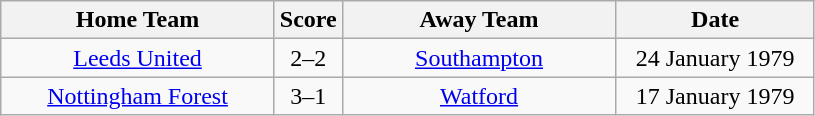<table class="wikitable" style="text-align:center;">
<tr>
<th width=175>Home Team</th>
<th width=20>Score</th>
<th width=175>Away Team</th>
<th width=125>Date</th>
</tr>
<tr>
<td><a href='#'>Leeds United</a></td>
<td>2–2</td>
<td><a href='#'>Southampton</a></td>
<td>24 January 1979</td>
</tr>
<tr>
<td><a href='#'>Nottingham Forest</a></td>
<td>3–1</td>
<td><a href='#'>Watford</a></td>
<td>17 January 1979</td>
</tr>
</table>
